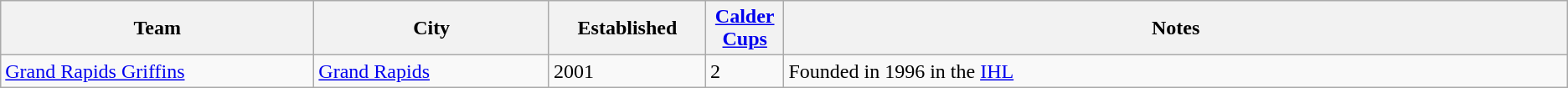<table class="wikitable">
<tr>
<th bgcolor="#DDDDFF" width="20%">Team</th>
<th bgcolor="#DDDDFF" width="15%">City</th>
<th bgcolor="#DDDDFF" width="10%">Established</th>
<th bgcolor="#DDDDFF" width="5%"><a href='#'>Calder Cups</a></th>
<th bgcolor="#DDDDFF" width="50%">Notes</th>
</tr>
<tr>
<td><a href='#'>Grand Rapids Griffins</a></td>
<td><a href='#'>Grand Rapids</a></td>
<td>2001</td>
<td>2</td>
<td>Founded in 1996 in the <a href='#'>IHL</a></td>
</tr>
</table>
